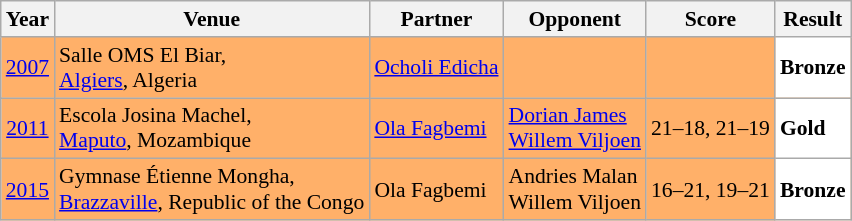<table class="sortable wikitable" style="font-size: 90%;">
<tr>
<th>Year</th>
<th>Venue</th>
<th>Partner</th>
<th>Opponent</th>
<th>Score</th>
<th>Result</th>
</tr>
<tr style="background:#FFB069">
<td align="center"><a href='#'>2007</a></td>
<td align="left">Salle OMS El Biar,<br><a href='#'>Algiers</a>, Algeria</td>
<td align="left"> <a href='#'>Ocholi Edicha</a></td>
<td align="left"><br></td>
<td align="left"></td>
<td style="text-align:left; background:white"> <strong>Bronze</strong></td>
</tr>
<tr style="background:#FFB069">
<td align="center"><a href='#'>2011</a></td>
<td align="left">Escola Josina Machel,<br><a href='#'>Maputo</a>, Mozambique</td>
<td align="left"> <a href='#'>Ola Fagbemi</a></td>
<td align="left"> <a href='#'>Dorian James</a><br> <a href='#'>Willem Viljoen</a></td>
<td align="left">21–18, 21–19</td>
<td style="text-align:left; background:white"> <strong>Gold</strong></td>
</tr>
<tr style="background:#FFB069">
<td align="center"><a href='#'>2015</a></td>
<td align="left">Gymnase Étienne Mongha,<br><a href='#'>Brazzaville</a>, Republic of the Congo</td>
<td align="left"> Ola Fagbemi</td>
<td align="left"> Andries Malan<br> Willem Viljoen</td>
<td align="left">16–21, 19–21</td>
<td style="text-align:left; background:white"> <strong>Bronze</strong></td>
</tr>
</table>
